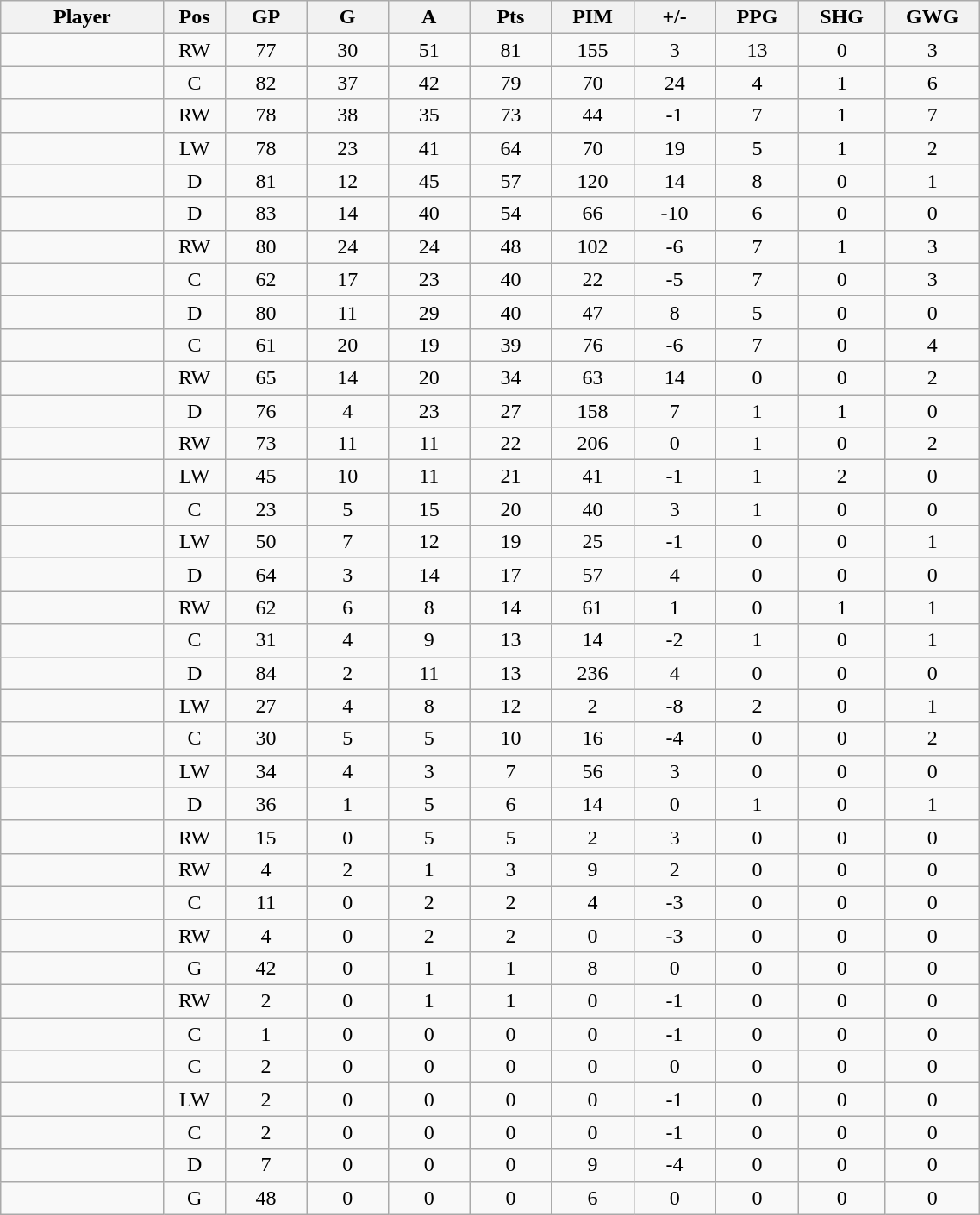<table class="wikitable sortable" width="60%">
<tr ALIGN="center">
<th bgcolor="#DDDDFF" width="10%">Player</th>
<th bgcolor="#DDDDFF" width="3%" title="Position">Pos</th>
<th bgcolor="#DDDDFF" width="5%" title="Games played">GP</th>
<th bgcolor="#DDDDFF" width="5%" title="Goals">G</th>
<th bgcolor="#DDDDFF" width="5%" title="Assists">A</th>
<th bgcolor="#DDDDFF" width="5%" title="Points">Pts</th>
<th bgcolor="#DDDDFF" width="5%" title="Penalties in Minutes">PIM</th>
<th bgcolor="#DDDDFF" width="5%" title="Plus/Minus">+/-</th>
<th bgcolor="#DDDDFF" width="5%" title="Power Play Goals">PPG</th>
<th bgcolor="#DDDDFF" width="5%" title="Short-handed Goals">SHG</th>
<th bgcolor="#DDDDFF" width="5%" title="Game-winning Goals">GWG</th>
</tr>
<tr align="center">
<td align="right"></td>
<td>RW</td>
<td>77</td>
<td>30</td>
<td>51</td>
<td>81</td>
<td>155</td>
<td>3</td>
<td>13</td>
<td>0</td>
<td>3</td>
</tr>
<tr align="center">
<td align="right"></td>
<td>C</td>
<td>82</td>
<td>37</td>
<td>42</td>
<td>79</td>
<td>70</td>
<td>24</td>
<td>4</td>
<td>1</td>
<td>6</td>
</tr>
<tr align="center">
<td align="right"></td>
<td>RW</td>
<td>78</td>
<td>38</td>
<td>35</td>
<td>73</td>
<td>44</td>
<td>-1</td>
<td>7</td>
<td>1</td>
<td>7</td>
</tr>
<tr align="center">
<td align="right"></td>
<td>LW</td>
<td>78</td>
<td>23</td>
<td>41</td>
<td>64</td>
<td>70</td>
<td>19</td>
<td>5</td>
<td>1</td>
<td>2</td>
</tr>
<tr align="center">
<td align="right"></td>
<td>D</td>
<td>81</td>
<td>12</td>
<td>45</td>
<td>57</td>
<td>120</td>
<td>14</td>
<td>8</td>
<td>0</td>
<td>1</td>
</tr>
<tr align="center">
<td align="right"></td>
<td>D</td>
<td>83</td>
<td>14</td>
<td>40</td>
<td>54</td>
<td>66</td>
<td>-10</td>
<td>6</td>
<td>0</td>
<td>0</td>
</tr>
<tr align="center">
<td align="right"></td>
<td>RW</td>
<td>80</td>
<td>24</td>
<td>24</td>
<td>48</td>
<td>102</td>
<td>-6</td>
<td>7</td>
<td>1</td>
<td>3</td>
</tr>
<tr align="center">
<td align="right"></td>
<td>C</td>
<td>62</td>
<td>17</td>
<td>23</td>
<td>40</td>
<td>22</td>
<td>-5</td>
<td>7</td>
<td>0</td>
<td>3</td>
</tr>
<tr align="center">
<td align="right"></td>
<td>D</td>
<td>80</td>
<td>11</td>
<td>29</td>
<td>40</td>
<td>47</td>
<td>8</td>
<td>5</td>
<td>0</td>
<td>0</td>
</tr>
<tr align="center">
<td align="right"></td>
<td>C</td>
<td>61</td>
<td>20</td>
<td>19</td>
<td>39</td>
<td>76</td>
<td>-6</td>
<td>7</td>
<td>0</td>
<td>4</td>
</tr>
<tr align="center">
<td align="right"></td>
<td>RW</td>
<td>65</td>
<td>14</td>
<td>20</td>
<td>34</td>
<td>63</td>
<td>14</td>
<td>0</td>
<td>0</td>
<td>2</td>
</tr>
<tr align="center">
<td align="right"></td>
<td>D</td>
<td>76</td>
<td>4</td>
<td>23</td>
<td>27</td>
<td>158</td>
<td>7</td>
<td>1</td>
<td>1</td>
<td>0</td>
</tr>
<tr align="center">
<td align="right"></td>
<td>RW</td>
<td>73</td>
<td>11</td>
<td>11</td>
<td>22</td>
<td>206</td>
<td>0</td>
<td>1</td>
<td>0</td>
<td>2</td>
</tr>
<tr align="center">
<td align="right"></td>
<td>LW</td>
<td>45</td>
<td>10</td>
<td>11</td>
<td>21</td>
<td>41</td>
<td>-1</td>
<td>1</td>
<td>2</td>
<td>0</td>
</tr>
<tr align="center">
<td align="right"></td>
<td>C</td>
<td>23</td>
<td>5</td>
<td>15</td>
<td>20</td>
<td>40</td>
<td>3</td>
<td>1</td>
<td>0</td>
<td>0</td>
</tr>
<tr align="center">
<td align="right"></td>
<td>LW</td>
<td>50</td>
<td>7</td>
<td>12</td>
<td>19</td>
<td>25</td>
<td>-1</td>
<td>0</td>
<td>0</td>
<td>1</td>
</tr>
<tr align="center">
<td align="right"></td>
<td>D</td>
<td>64</td>
<td>3</td>
<td>14</td>
<td>17</td>
<td>57</td>
<td>4</td>
<td>0</td>
<td>0</td>
<td>0</td>
</tr>
<tr align="center">
<td align="right"></td>
<td>RW</td>
<td>62</td>
<td>6</td>
<td>8</td>
<td>14</td>
<td>61</td>
<td>1</td>
<td>0</td>
<td>1</td>
<td>1</td>
</tr>
<tr align="center">
<td align="right"></td>
<td>C</td>
<td>31</td>
<td>4</td>
<td>9</td>
<td>13</td>
<td>14</td>
<td>-2</td>
<td>1</td>
<td>0</td>
<td>1</td>
</tr>
<tr align="center">
<td align="right"></td>
<td>D</td>
<td>84</td>
<td>2</td>
<td>11</td>
<td>13</td>
<td>236</td>
<td>4</td>
<td>0</td>
<td>0</td>
<td>0</td>
</tr>
<tr align="center">
<td align="right"></td>
<td>LW</td>
<td>27</td>
<td>4</td>
<td>8</td>
<td>12</td>
<td>2</td>
<td>-8</td>
<td>2</td>
<td>0</td>
<td>1</td>
</tr>
<tr align="center">
<td align="right"></td>
<td>C</td>
<td>30</td>
<td>5</td>
<td>5</td>
<td>10</td>
<td>16</td>
<td>-4</td>
<td>0</td>
<td>0</td>
<td>2</td>
</tr>
<tr align="center">
<td align="right"></td>
<td>LW</td>
<td>34</td>
<td>4</td>
<td>3</td>
<td>7</td>
<td>56</td>
<td>3</td>
<td>0</td>
<td>0</td>
<td>0</td>
</tr>
<tr align="center">
<td align="right"></td>
<td>D</td>
<td>36</td>
<td>1</td>
<td>5</td>
<td>6</td>
<td>14</td>
<td>0</td>
<td>1</td>
<td>0</td>
<td>1</td>
</tr>
<tr align="center">
<td align="right"></td>
<td>RW</td>
<td>15</td>
<td>0</td>
<td>5</td>
<td>5</td>
<td>2</td>
<td>3</td>
<td>0</td>
<td>0</td>
<td>0</td>
</tr>
<tr align="center">
<td align="right"></td>
<td>RW</td>
<td>4</td>
<td>2</td>
<td>1</td>
<td>3</td>
<td>9</td>
<td>2</td>
<td>0</td>
<td>0</td>
<td>0</td>
</tr>
<tr align="center">
<td align="right"></td>
<td>C</td>
<td>11</td>
<td>0</td>
<td>2</td>
<td>2</td>
<td>4</td>
<td>-3</td>
<td>0</td>
<td>0</td>
<td>0</td>
</tr>
<tr align="center">
<td align="right"></td>
<td>RW</td>
<td>4</td>
<td>0</td>
<td>2</td>
<td>2</td>
<td>0</td>
<td>-3</td>
<td>0</td>
<td>0</td>
<td>0</td>
</tr>
<tr align="center">
<td align="right"></td>
<td>G</td>
<td>42</td>
<td>0</td>
<td>1</td>
<td>1</td>
<td>8</td>
<td>0</td>
<td>0</td>
<td>0</td>
<td>0</td>
</tr>
<tr align="center">
<td align="right"></td>
<td>RW</td>
<td>2</td>
<td>0</td>
<td>1</td>
<td>1</td>
<td>0</td>
<td>-1</td>
<td>0</td>
<td>0</td>
<td>0</td>
</tr>
<tr align="center">
<td align="right"></td>
<td>C</td>
<td>1</td>
<td>0</td>
<td>0</td>
<td>0</td>
<td>0</td>
<td>-1</td>
<td>0</td>
<td>0</td>
<td>0</td>
</tr>
<tr align="center">
<td align="right"></td>
<td>C</td>
<td>2</td>
<td>0</td>
<td>0</td>
<td>0</td>
<td>0</td>
<td>0</td>
<td>0</td>
<td>0</td>
<td>0</td>
</tr>
<tr align="center">
<td align="right"></td>
<td>LW</td>
<td>2</td>
<td>0</td>
<td>0</td>
<td>0</td>
<td>0</td>
<td>-1</td>
<td>0</td>
<td>0</td>
<td>0</td>
</tr>
<tr align="center">
<td align="right"></td>
<td>C</td>
<td>2</td>
<td>0</td>
<td>0</td>
<td>0</td>
<td>0</td>
<td>-1</td>
<td>0</td>
<td>0</td>
<td>0</td>
</tr>
<tr align="center">
<td align="right"></td>
<td>D</td>
<td>7</td>
<td>0</td>
<td>0</td>
<td>0</td>
<td>9</td>
<td>-4</td>
<td>0</td>
<td>0</td>
<td>0</td>
</tr>
<tr align="center">
<td align="right"></td>
<td>G</td>
<td>48</td>
<td>0</td>
<td>0</td>
<td>0</td>
<td>6</td>
<td>0</td>
<td>0</td>
<td>0</td>
<td>0</td>
</tr>
</table>
